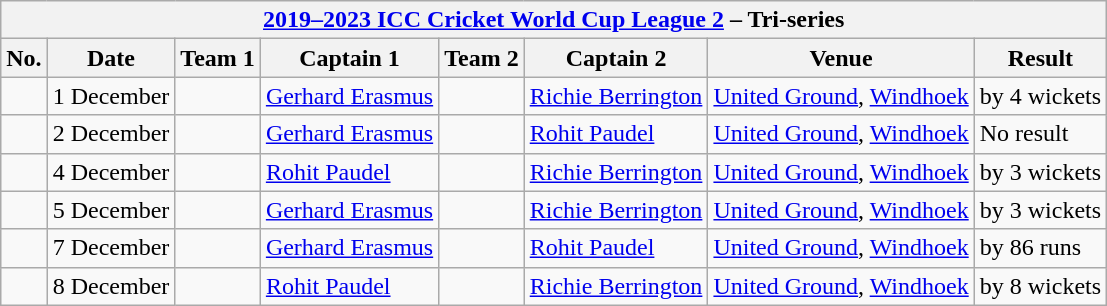<table class="wikitable">
<tr>
<th colspan="9"><a href='#'>2019–2023 ICC Cricket World Cup League 2</a> – Tri-series</th>
</tr>
<tr>
<th>No.</th>
<th>Date</th>
<th>Team 1</th>
<th>Captain 1</th>
<th>Team 2</th>
<th>Captain 2</th>
<th>Venue</th>
<th>Result</th>
</tr>
<tr>
<td></td>
<td>1 December</td>
<td></td>
<td><a href='#'>Gerhard Erasmus</a></td>
<td></td>
<td><a href='#'>Richie Berrington</a></td>
<td><a href='#'>United Ground</a>, <a href='#'>Windhoek</a></td>
<td> by 4 wickets</td>
</tr>
<tr>
<td></td>
<td>2 December</td>
<td></td>
<td><a href='#'>Gerhard Erasmus</a></td>
<td></td>
<td><a href='#'>Rohit Paudel</a></td>
<td><a href='#'>United Ground</a>, <a href='#'>Windhoek</a></td>
<td>No result</td>
</tr>
<tr>
<td></td>
<td>4 December</td>
<td></td>
<td><a href='#'>Rohit Paudel</a></td>
<td></td>
<td><a href='#'>Richie Berrington</a></td>
<td><a href='#'>United Ground</a>, <a href='#'>Windhoek</a></td>
<td> by 3 wickets</td>
</tr>
<tr>
<td></td>
<td>5 December</td>
<td></td>
<td><a href='#'>Gerhard Erasmus</a></td>
<td></td>
<td><a href='#'>Richie Berrington</a></td>
<td><a href='#'>United Ground</a>, <a href='#'>Windhoek</a></td>
<td> by 3 wickets</td>
</tr>
<tr>
<td></td>
<td>7 December</td>
<td></td>
<td><a href='#'>Gerhard Erasmus</a></td>
<td></td>
<td><a href='#'>Rohit Paudel</a></td>
<td><a href='#'>United Ground</a>, <a href='#'>Windhoek</a></td>
<td> by 86 runs</td>
</tr>
<tr>
<td></td>
<td>8 December</td>
<td></td>
<td><a href='#'>Rohit Paudel</a></td>
<td></td>
<td><a href='#'>Richie Berrington</a></td>
<td><a href='#'>United Ground</a>, <a href='#'>Windhoek</a></td>
<td> by 8 wickets</td>
</tr>
</table>
